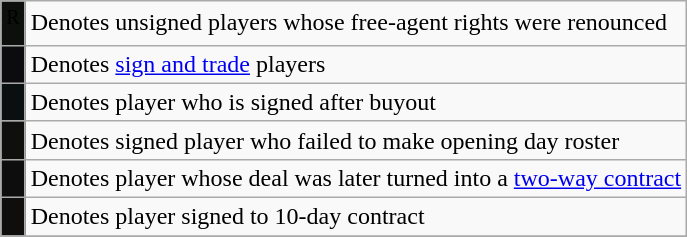<table class="wikitable">
<tr>
<td bgcolor=cfc><sup>R</sup></td>
<td>Denotes unsigned players whose free-agent rights were renounced</td>
</tr>
<tr>
<td bgcolor=ccf></td>
<td>Denotes <a href='#'>sign and trade</a> players</td>
</tr>
<tr>
<td bgcolor=aff></td>
<td>Denotes player who is signed after buyout</td>
</tr>
<tr>
<td bgcolor=ffe></td>
<td>Denotes signed player who failed to make opening day roster</td>
</tr>
<tr>
<td bgcolor=cdc></td>
<td>Denotes player whose deal was later turned into a <a href='#'>two-way contract</a></td>
</tr>
<tr>
<td bgcolor=fec></td>
<td>Denotes player signed to 10-day contract</td>
</tr>
<tr>
</tr>
</table>
